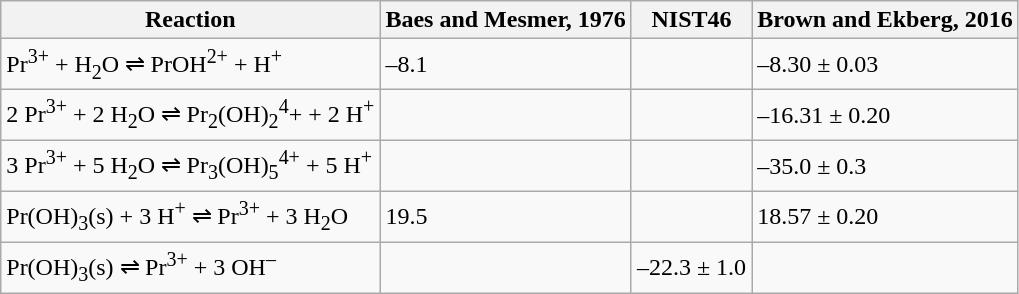<table class="wikitable">
<tr>
<th>Reaction</th>
<th>Baes and Mesmer, 1976</th>
<th>NIST46</th>
<th>Brown and Ekberg, 2016</th>
</tr>
<tr>
<td>Pr<sup>3+</sup> + H<sub>2</sub>O ⇌ PrOH<sup>2+</sup> + H<sup>+</sup></td>
<td>–8.1</td>
<td></td>
<td>–8.30 ± 0.03</td>
</tr>
<tr>
<td>2 Pr<sup>3+</sup> + 2 H<sub>2</sub>O ⇌ Pr<sub>2</sub>(OH)<sub>2</sub><sup>4</sup>+ + 2 H<sup>+</sup></td>
<td></td>
<td></td>
<td>–16.31 ± 0.20</td>
</tr>
<tr>
<td>3 Pr<sup>3+</sup> + 5 H<sub>2</sub>O ⇌ Pr<sub>3</sub>(OH)<sub>5</sub><sup>4+</sup> + 5 H<sup>+</sup></td>
<td></td>
<td></td>
<td>–35.0 ± 0.3</td>
</tr>
<tr>
<td>Pr(OH)<sub>3</sub>(s) + 3 H<sup>+</sup> ⇌ Pr<sup>3+</sup> + 3 H<sub>2</sub>O</td>
<td>19.5</td>
<td></td>
<td>18.57 ± 0.20</td>
</tr>
<tr>
<td>Pr(OH)<sub>3</sub>(s) ⇌ Pr<sup>3+</sup> + 3 OH<sup>–</sup></td>
<td></td>
<td>–22.3 ± 1.0</td>
<td></td>
</tr>
</table>
